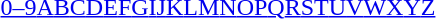<table id="toc" class="toc" summary="Class">
<tr>
<th></th>
</tr>
<tr>
<td style="text-align:center;"><a href='#'>0–9</a><a href='#'>A</a><a href='#'>B</a><a href='#'>C</a><a href='#'>D</a><a href='#'>E</a><a href='#'>F</a><a href='#'>G</a><a href='#'>I</a><a href='#'>J</a><a href='#'>K</a><a href='#'>L</a><a href='#'>M</a><a href='#'>N</a><a href='#'>O</a><a href='#'>P</a><a href='#'>Q</a><a href='#'>R</a><a href='#'>S</a><a href='#'>T</a><a href='#'>U</a><a href='#'>V</a><a href='#'>W</a><a href='#'>X</a><a href='#'>Y</a><a href='#'>Z</a></td>
</tr>
</table>
